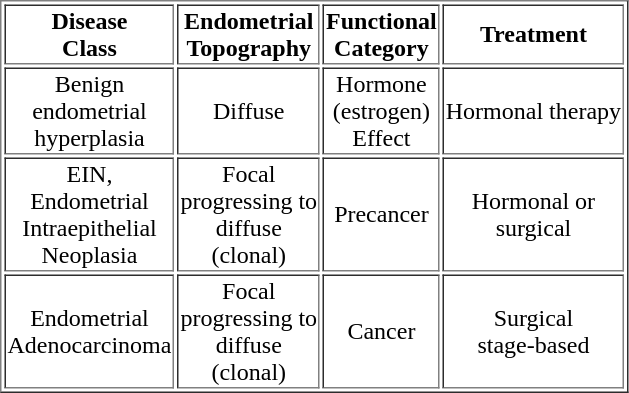<table border="1" style="text-align:center">
<tr>
<th>Disease<br> Class</th>
<th>Endometrial<br> Topography</th>
<th>Functional<br> Category</th>
<th>Treatment</th>
</tr>
<tr>
<td>Benign<br> endometrial<br> hyperplasia</td>
<td>Diffuse</td>
<td>Hormone<br> (estrogen)<br> Effect</td>
<td>Hormonal therapy</td>
</tr>
<tr>
<td>EIN,<br> Endometrial<br> Intraepithelial<br> Neoplasia</td>
<td>Focal<br> progressing to<br> diffuse<br> (clonal)</td>
<td>Precancer</td>
<td>Hormonal or<br> surgical</td>
</tr>
<tr>
<td>Endometrial<br> Adenocarcinoma</td>
<td>Focal<br> progressing to<br> diffuse<br> (clonal)</td>
<td>Cancer</td>
<td>Surgical<br> stage-based</td>
</tr>
</table>
